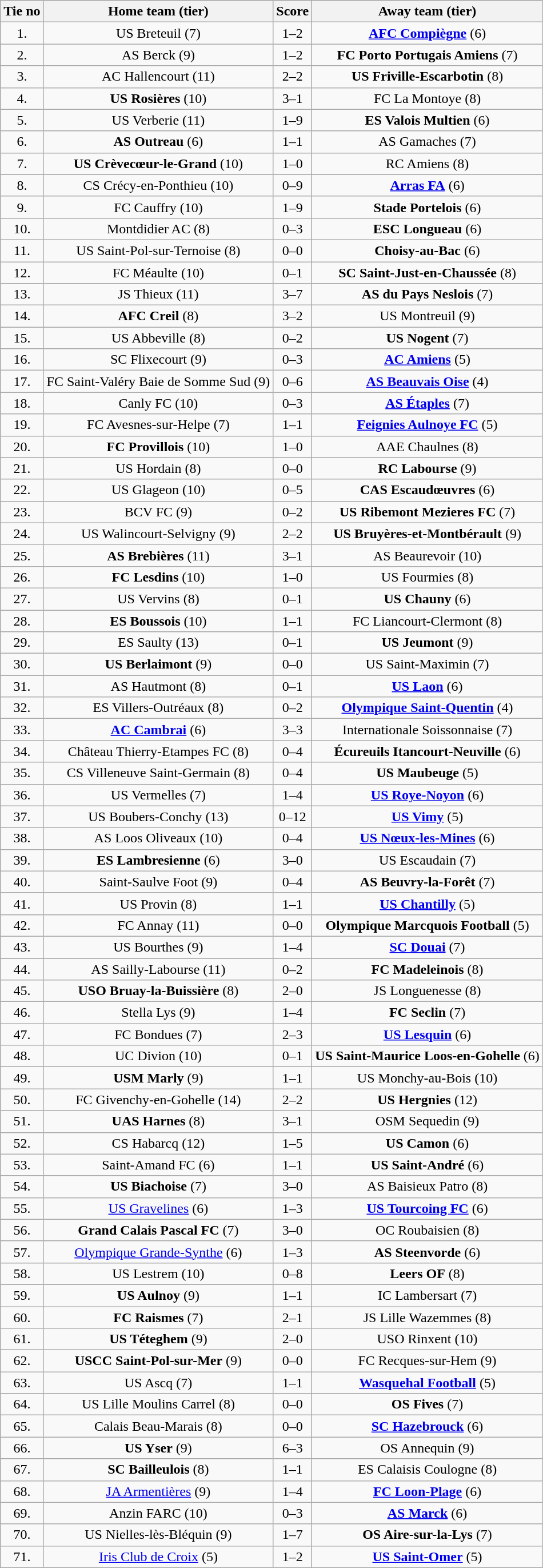<table class="wikitable" style="text-align: center">
<tr>
<th>Tie no</th>
<th>Home team (tier)</th>
<th>Score</th>
<th>Away team (tier)</th>
</tr>
<tr>
<td>1.</td>
<td>US Breteuil (7)</td>
<td>1–2</td>
<td><strong><a href='#'>AFC Compiègne</a></strong> (6)</td>
</tr>
<tr>
<td>2.</td>
<td>AS Berck (9)</td>
<td>1–2</td>
<td><strong>FC Porto Portugais Amiens</strong> (7)</td>
</tr>
<tr>
<td>3.</td>
<td>AC Hallencourt (11)</td>
<td>2–2 </td>
<td><strong>US Friville-Escarbotin</strong> (8)</td>
</tr>
<tr>
<td>4.</td>
<td><strong>US Rosières</strong> (10)</td>
<td>3–1</td>
<td>FC La Montoye (8)</td>
</tr>
<tr>
<td>5.</td>
<td>US Verberie (11)</td>
<td>1–9</td>
<td><strong>ES Valois Multien</strong> (6)</td>
</tr>
<tr>
<td>6.</td>
<td><strong>AS Outreau</strong> (6)</td>
<td>1–1 </td>
<td>AS Gamaches (7)</td>
</tr>
<tr>
<td>7.</td>
<td><strong>US Crèvecœur-le-Grand</strong> (10)</td>
<td>1–0</td>
<td>RC Amiens (8)</td>
</tr>
<tr>
<td>8.</td>
<td>CS Crécy-en-Ponthieu (10)</td>
<td>0–9</td>
<td><strong><a href='#'>Arras FA</a></strong> (6)</td>
</tr>
<tr>
<td>9.</td>
<td>FC Cauffry (10)</td>
<td>1–9</td>
<td><strong>Stade Portelois</strong> (6)</td>
</tr>
<tr>
<td>10.</td>
<td>Montdidier AC (8)</td>
<td>0–3</td>
<td><strong>ESC Longueau</strong> (6)</td>
</tr>
<tr>
<td>11.</td>
<td>US Saint-Pol-sur-Ternoise (8)</td>
<td>0–0 </td>
<td><strong>Choisy-au-Bac</strong> (6)</td>
</tr>
<tr>
<td>12.</td>
<td>FC Méaulte (10)</td>
<td>0–1</td>
<td><strong>SC Saint-Just-en-Chaussée</strong> (8)</td>
</tr>
<tr>
<td>13.</td>
<td>JS Thieux (11)</td>
<td>3–7</td>
<td><strong>AS du Pays Neslois</strong> (7)</td>
</tr>
<tr>
<td>14.</td>
<td><strong>AFC Creil</strong> (8)</td>
<td>3–2</td>
<td>US Montreuil (9)</td>
</tr>
<tr>
<td>15.</td>
<td>US Abbeville (8)</td>
<td>0–2</td>
<td><strong>US Nogent</strong> (7)</td>
</tr>
<tr>
<td>16.</td>
<td>SC Flixecourt (9)</td>
<td>0–3</td>
<td><strong><a href='#'>AC Amiens</a></strong> (5)</td>
</tr>
<tr>
<td>17.</td>
<td>FC Saint-Valéry Baie de Somme Sud (9)</td>
<td>0–6</td>
<td><strong><a href='#'>AS Beauvais Oise</a></strong> (4)</td>
</tr>
<tr>
<td>18.</td>
<td>Canly FC (10)</td>
<td>0–3</td>
<td><strong><a href='#'>AS Étaples</a></strong> (7)</td>
</tr>
<tr>
<td>19.</td>
<td>FC Avesnes-sur-Helpe (7)</td>
<td>1–1 </td>
<td><strong><a href='#'>Feignies Aulnoye FC</a></strong> (5)</td>
</tr>
<tr>
<td>20.</td>
<td><strong>FC Provillois</strong> (10)</td>
<td>1–0</td>
<td>AAE Chaulnes (8)</td>
</tr>
<tr>
<td>21.</td>
<td>US Hordain (8)</td>
<td>0–0 </td>
<td><strong>RC Labourse</strong> (9)</td>
</tr>
<tr>
<td>22.</td>
<td>US Glageon (10)</td>
<td>0–5</td>
<td><strong>CAS Escaudœuvres</strong> (6)</td>
</tr>
<tr>
<td>23.</td>
<td>BCV FC (9)</td>
<td>0–2</td>
<td><strong>US Ribemont Mezieres FC</strong> (7)</td>
</tr>
<tr>
<td>24.</td>
<td>US Walincourt-Selvigny (9)</td>
<td>2–2 </td>
<td><strong>US Bruyères-et-Montbérault</strong> (9)</td>
</tr>
<tr>
<td>25.</td>
<td><strong>AS Brebières</strong> (11)</td>
<td>3–1</td>
<td>AS Beaurevoir (10)</td>
</tr>
<tr>
<td>26.</td>
<td><strong>FC Lesdins</strong> (10)</td>
<td>1–0</td>
<td>US Fourmies (8)</td>
</tr>
<tr>
<td>27.</td>
<td>US Vervins (8)</td>
<td>0–1</td>
<td><strong>US Chauny</strong> (6)</td>
</tr>
<tr>
<td>28.</td>
<td><strong>ES Boussois</strong> (10)</td>
<td>1–1 </td>
<td>FC Liancourt-Clermont (8)</td>
</tr>
<tr>
<td>29.</td>
<td>ES Saulty (13)</td>
<td>0–1</td>
<td><strong>US Jeumont</strong> (9)</td>
</tr>
<tr>
<td>30.</td>
<td><strong>US Berlaimont</strong> (9)</td>
<td>0–0 </td>
<td>US Saint-Maximin (7)</td>
</tr>
<tr>
<td>31.</td>
<td>AS Hautmont (8)</td>
<td>0–1</td>
<td><strong><a href='#'>US Laon</a></strong> (6)</td>
</tr>
<tr>
<td>32.</td>
<td>ES Villers-Outréaux (8)</td>
<td>0–2</td>
<td><strong><a href='#'>Olympique Saint-Quentin</a></strong> (4)</td>
</tr>
<tr>
<td>33.</td>
<td><strong><a href='#'>AC Cambrai</a></strong> (6)</td>
<td>3–3 </td>
<td>Internationale Soissonnaise (7)</td>
</tr>
<tr>
<td>34.</td>
<td>Château Thierry-Etampes FC (8)</td>
<td>0–4</td>
<td><strong>Écureuils Itancourt-Neuville</strong> (6)</td>
</tr>
<tr>
<td>35.</td>
<td>CS Villeneuve Saint-Germain (8)</td>
<td>0–4</td>
<td><strong>US Maubeuge</strong> (5)</td>
</tr>
<tr>
<td>36.</td>
<td>US Vermelles (7)</td>
<td>1–4</td>
<td><strong><a href='#'>US Roye-Noyon</a></strong> (6)</td>
</tr>
<tr>
<td>37.</td>
<td>US Boubers-Conchy (13)</td>
<td>0–12</td>
<td><strong><a href='#'>US Vimy</a></strong> (5)</td>
</tr>
<tr>
<td>38.</td>
<td>AS Loos Oliveaux (10)</td>
<td>0–4</td>
<td><strong><a href='#'>US Nœux-les-Mines</a></strong> (6)</td>
</tr>
<tr>
<td>39.</td>
<td><strong>ES Lambresienne</strong> (6)</td>
<td>3–0</td>
<td>US Escaudain (7)</td>
</tr>
<tr>
<td>40.</td>
<td>Saint-Saulve Foot (9)</td>
<td>0–4</td>
<td><strong>AS Beuvry-la-Forêt</strong> (7)</td>
</tr>
<tr>
<td>41.</td>
<td>US Provin (8)</td>
<td>1–1 </td>
<td><strong><a href='#'>US Chantilly</a></strong> (5)</td>
</tr>
<tr>
<td>42.</td>
<td>FC Annay (11)</td>
<td>0–0 </td>
<td><strong>Olympique Marcquois Football</strong> (5)</td>
</tr>
<tr>
<td>43.</td>
<td>US Bourthes (9)</td>
<td>1–4</td>
<td><strong><a href='#'>SC Douai</a></strong> (7)</td>
</tr>
<tr>
<td>44.</td>
<td>AS Sailly-Labourse (11)</td>
<td>0–2</td>
<td><strong>FC Madeleinois</strong> (8)</td>
</tr>
<tr>
<td>45.</td>
<td><strong>USO Bruay-la-Buissière</strong> (8)</td>
<td>2–0</td>
<td>JS Longuenesse (8)</td>
</tr>
<tr>
<td>46.</td>
<td>Stella Lys (9)</td>
<td>1–4</td>
<td><strong>FC Seclin</strong> (7)</td>
</tr>
<tr>
<td>47.</td>
<td>FC Bondues (7)</td>
<td>2–3</td>
<td><strong><a href='#'>US Lesquin</a></strong> (6)</td>
</tr>
<tr>
<td>48.</td>
<td>UC Divion (10)</td>
<td>0–1</td>
<td><strong>US Saint-Maurice Loos-en-Gohelle</strong> (6)</td>
</tr>
<tr>
<td>49.</td>
<td><strong>USM Marly</strong> (9)</td>
<td>1–1 </td>
<td>US Monchy-au-Bois (10)</td>
</tr>
<tr>
<td>50.</td>
<td>FC Givenchy-en-Gohelle (14)</td>
<td>2–2 </td>
<td><strong>US Hergnies</strong> (12)</td>
</tr>
<tr>
<td>51.</td>
<td><strong>UAS Harnes</strong> (8)</td>
<td>3–1</td>
<td>OSM Sequedin (9)</td>
</tr>
<tr>
<td>52.</td>
<td>CS Habarcq (12)</td>
<td>1–5</td>
<td><strong>US Camon</strong> (6)</td>
</tr>
<tr>
<td>53.</td>
<td>Saint-Amand FC (6)</td>
<td>1–1 </td>
<td><strong>US Saint-André</strong> (6)</td>
</tr>
<tr>
<td>54.</td>
<td><strong>US Biachoise</strong> (7)</td>
<td>3–0</td>
<td>AS Baisieux Patro (8)</td>
</tr>
<tr>
<td>55.</td>
<td><a href='#'>US Gravelines</a> (6)</td>
<td>1–3</td>
<td><strong><a href='#'>US Tourcoing FC</a></strong> (6)</td>
</tr>
<tr>
<td>56.</td>
<td><strong>Grand Calais Pascal FC</strong> (7)</td>
<td>3–0</td>
<td>OC Roubaisien (8)</td>
</tr>
<tr>
<td>57.</td>
<td><a href='#'>Olympique Grande-Synthe</a> (6)</td>
<td>1–3</td>
<td><strong>AS Steenvorde</strong> (6)</td>
</tr>
<tr>
<td>58.</td>
<td>US Lestrem (10)</td>
<td>0–8</td>
<td><strong>Leers OF</strong> (8)</td>
</tr>
<tr>
<td>59.</td>
<td><strong>US Aulnoy</strong> (9)</td>
<td>1–1 </td>
<td>IC Lambersart (7)</td>
</tr>
<tr>
<td>60.</td>
<td><strong>FC Raismes</strong> (7)</td>
<td>2–1</td>
<td>JS Lille Wazemmes (8)</td>
</tr>
<tr>
<td>61.</td>
<td><strong>US Téteghem</strong> (9)</td>
<td>2–0</td>
<td>USO Rinxent (10)</td>
</tr>
<tr>
<td>62.</td>
<td><strong>USCC Saint-Pol-sur-Mer</strong> (9)</td>
<td>0–0 </td>
<td>FC Recques-sur-Hem (9)</td>
</tr>
<tr>
<td>63.</td>
<td>US Ascq (7)</td>
<td>1–1 </td>
<td><strong><a href='#'>Wasquehal Football</a></strong> (5)</td>
</tr>
<tr>
<td>64.</td>
<td>US Lille Moulins Carrel (8)</td>
<td>0–0 </td>
<td><strong>OS Fives</strong> (7)</td>
</tr>
<tr>
<td>65.</td>
<td>Calais Beau-Marais (8)</td>
<td>0–0 </td>
<td><strong><a href='#'>SC Hazebrouck</a></strong> (6)</td>
</tr>
<tr>
<td>66.</td>
<td><strong>US Yser</strong> (9)</td>
<td>6–3</td>
<td>OS Annequin (9)</td>
</tr>
<tr>
<td>67.</td>
<td><strong>SC Bailleulois</strong> (8)</td>
<td>1–1 </td>
<td>ES Calaisis Coulogne (8)</td>
</tr>
<tr>
<td>68.</td>
<td><a href='#'>JA Armentières</a> (9)</td>
<td>1–4</td>
<td><strong><a href='#'>FC Loon-Plage</a></strong> (6)</td>
</tr>
<tr>
<td>69.</td>
<td>Anzin FARC (10)</td>
<td>0–3</td>
<td><strong><a href='#'>AS Marck</a></strong> (6)</td>
</tr>
<tr>
<td>70.</td>
<td>US Nielles-lès-Bléquin (9)</td>
<td>1–7</td>
<td><strong>OS Aire-sur-la-Lys</strong> (7)</td>
</tr>
<tr>
<td>71.</td>
<td><a href='#'>Iris Club de Croix</a> (5)</td>
<td>1–2</td>
<td><strong><a href='#'>US Saint-Omer</a></strong> (5)</td>
</tr>
</table>
